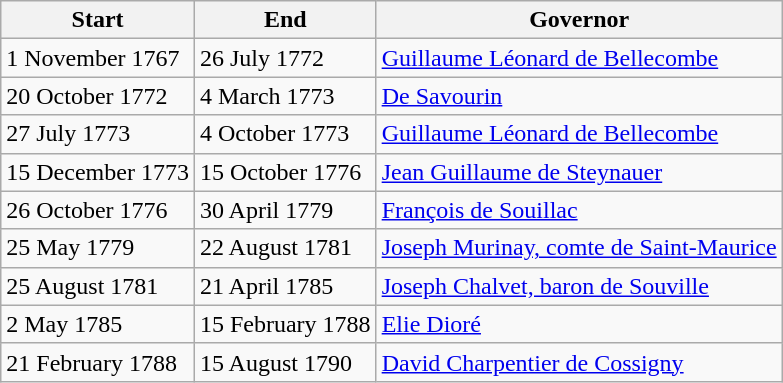<table class=wikitable>
<tr>
<th>Start</th>
<th>End</th>
<th>Governor</th>
</tr>
<tr>
<td>1 November 1767</td>
<td>26 July 1772</td>
<td><a href='#'>Guillaume Léonard de Bellecombe</a></td>
</tr>
<tr>
<td>20 October 1772</td>
<td>4 March 1773</td>
<td><a href='#'>De Savourin</a></td>
</tr>
<tr>
<td>27 July 1773</td>
<td>4 October 1773</td>
<td><a href='#'>Guillaume Léonard de Bellecombe</a></td>
</tr>
<tr>
<td>15 December 1773</td>
<td>15 October 1776</td>
<td><a href='#'>Jean Guillaume de Steynauer</a></td>
</tr>
<tr>
<td>26 October 1776</td>
<td>30 April 1779</td>
<td><a href='#'>François de Souillac</a></td>
</tr>
<tr>
<td>25 May 1779</td>
<td>22 August 1781</td>
<td><a href='#'>Joseph Murinay, comte de Saint-Maurice</a></td>
</tr>
<tr>
<td>25 August 1781</td>
<td>21 April 1785</td>
<td><a href='#'>Joseph Chalvet, baron de Souville</a></td>
</tr>
<tr>
<td>2 May 1785</td>
<td>15 February 1788</td>
<td><a href='#'>Elie Dioré</a></td>
</tr>
<tr>
<td>21 February 1788</td>
<td>15 August 1790</td>
<td><a href='#'>David Charpentier de Cossigny</a></td>
</tr>
</table>
